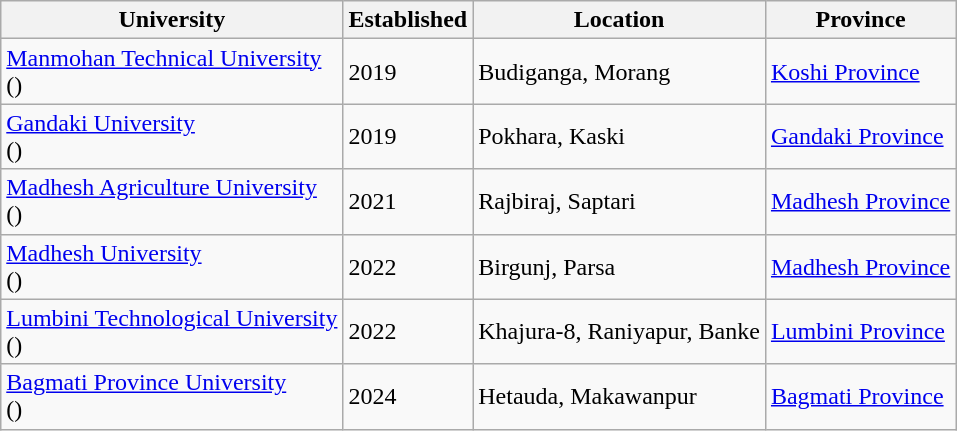<table class="wikitable sortable static-row-numbers static-row-header-text">
<tr>
<th>University</th>
<th>Established</th>
<th>Location</th>
<th>Province</th>
</tr>
<tr>
<td><a href='#'>Manmohan Technical University</a><br>()</td>
<td>2019</td>
<td>Budiganga, Morang</td>
<td><a href='#'>Koshi Province</a></td>
</tr>
<tr>
<td><a href='#'>Gandaki University</a><br>()</td>
<td>2019</td>
<td>Pokhara, Kaski</td>
<td><a href='#'>Gandaki Province</a></td>
</tr>
<tr>
<td><a href='#'>Madhesh Agriculture University</a><br>()</td>
<td>2021</td>
<td>Rajbiraj, Saptari</td>
<td><a href='#'>Madhesh Province</a></td>
</tr>
<tr>
<td><a href='#'>Madhesh University</a><br>()</td>
<td>2022</td>
<td>Birgunj, Parsa</td>
<td><a href='#'>Madhesh Province</a></td>
</tr>
<tr>
<td><a href='#'>Lumbini Technological University</a><br>()</td>
<td>2022</td>
<td>Khajura-8, Raniyapur, Banke</td>
<td><a href='#'>Lumbini Province</a></td>
</tr>
<tr>
<td><a href='#'>Bagmati Province University</a><br>()</td>
<td>2024</td>
<td>Hetauda, Makawanpur</td>
<td><a href='#'>Bagmati Province</a></td>
</tr>
</table>
